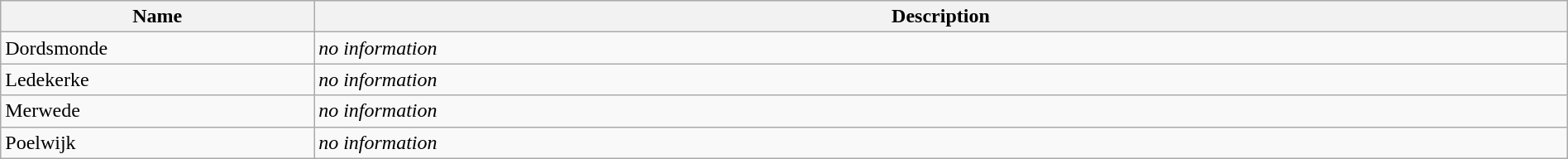<table class="wikitable" width="100%">
<tr>
<th width=20%>Name</th>
<th width=80%>Description</th>
</tr>
<tr>
<td>Dordsmonde</td>
<td><em>no information</em></td>
</tr>
<tr>
<td>Ledekerke</td>
<td><em>no information</em></td>
</tr>
<tr>
<td>Merwede</td>
<td><em>no information</em></td>
</tr>
<tr>
<td>Poelwijk</td>
<td><em>no information</em></td>
</tr>
</table>
